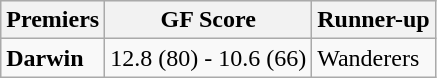<table class="wikitable" style="text-align:left;">
<tr style="background:#efefef;">
<th>Premiers</th>
<th>GF Score</th>
<th>Runner-up</th>
</tr>
<tr>
<td><strong>Darwin</strong></td>
<td>12.8 (80) - 10.6 (66)</td>
<td>Wanderers</td>
</tr>
</table>
